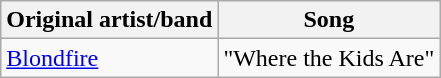<table class="wikitable">
<tr>
<th>Original artist/band</th>
<th>Song</th>
</tr>
<tr>
<td><a href='#'>Blondfire</a></td>
<td>"Where the Kids Are"</td>
</tr>
</table>
